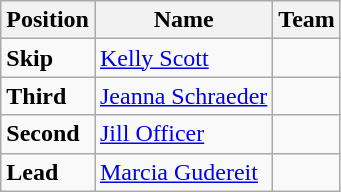<table class="wikitable">
<tr>
<th><strong>Position</strong></th>
<th><strong>Name</strong></th>
<th><strong>Team</strong></th>
</tr>
<tr>
<td><strong>Skip</strong></td>
<td><a href='#'>Kelly Scott</a></td>
<td></td>
</tr>
<tr>
<td><strong>Third</strong></td>
<td><a href='#'>Jeanna Schraeder</a></td>
<td></td>
</tr>
<tr>
<td><strong>Second</strong></td>
<td><a href='#'>Jill Officer</a></td>
<td></td>
</tr>
<tr>
<td><strong>Lead</strong></td>
<td><a href='#'>Marcia Gudereit</a></td>
<td></td>
</tr>
</table>
